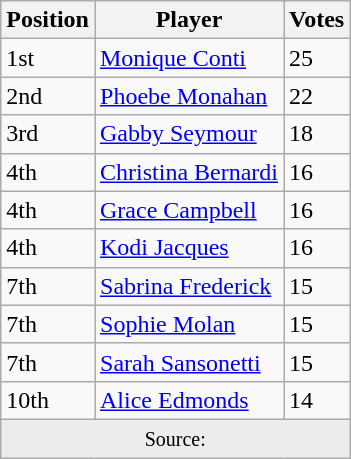<table class="wikitable">
<tr>
<th>Position</th>
<th>Player</th>
<th>Votes</th>
</tr>
<tr>
<td>1st</td>
<td><a href='#'>Monique Conti</a></td>
<td>25</td>
</tr>
<tr>
<td>2nd</td>
<td><a href='#'>Phoebe Monahan</a></td>
<td>22</td>
</tr>
<tr>
<td>3rd</td>
<td><a href='#'>Gabby Seymour</a></td>
<td>18</td>
</tr>
<tr>
<td>4th</td>
<td><a href='#'>Christina Bernardi</a></td>
<td>16</td>
</tr>
<tr>
<td>4th</td>
<td><a href='#'>Grace Campbell</a></td>
<td>16</td>
</tr>
<tr>
<td>4th</td>
<td><a href='#'>Kodi Jacques</a></td>
<td>16</td>
</tr>
<tr>
<td>7th</td>
<td><a href='#'>Sabrina Frederick</a></td>
<td>15</td>
</tr>
<tr>
<td>7th</td>
<td><a href='#'>Sophie Molan</a></td>
<td>15</td>
</tr>
<tr>
<td>7th</td>
<td><a href='#'>Sarah Sansonetti</a></td>
<td>15</td>
</tr>
<tr>
<td>10th</td>
<td><a href='#'>Alice Edmonds</a></td>
<td>14</td>
</tr>
<tr>
<td colspan="4" style="text-align: center; background: #ececec;"><small>Source:</small></td>
</tr>
</table>
